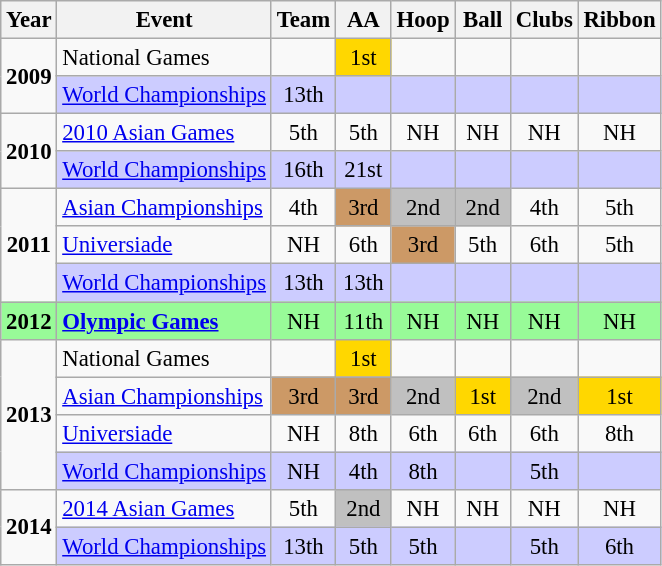<table class="wikitable" style="text-align:center; font-size: 95%;">
<tr>
<th>Year</th>
<th>Event</th>
<th style="width:30px;">Team</th>
<th style="width:30px;">AA</th>
<th style="width:30px;">Hoop</th>
<th style="width:30px;">Ball</th>
<th style="width:30px;">Clubs</th>
<th style="width:30px;">Ribbon</th>
</tr>
<tr>
<td rowspan="2"><strong>2009</strong></td>
<td align=left>National Games</td>
<td></td>
<td style="background:gold;">1st</td>
<td></td>
<td></td>
<td></td>
<td></td>
</tr>
<tr bgcolor=#CCCCFF>
<td align=left><a href='#'>World Championships</a></td>
<td>13th</td>
<td></td>
<td></td>
<td></td>
<td></td>
<td></td>
</tr>
<tr>
<td rowspan="2"><strong>2010</strong></td>
<td align=left><a href='#'>2010 Asian Games</a></td>
<td>5th</td>
<td>5th</td>
<td>NH</td>
<td>NH</td>
<td>NH</td>
<td>NH</td>
</tr>
<tr bgcolor=#CCCCFF>
<td align=left><a href='#'>World Championships</a></td>
<td>16th</td>
<td>21st</td>
<td></td>
<td></td>
<td></td>
<td></td>
</tr>
<tr>
<td rowspan="3"><strong>2011</strong></td>
<td align=left><a href='#'>Asian Championships</a></td>
<td>4th</td>
<td style="background:#c96;">3rd</td>
<td style="background: silver">2nd</td>
<td style="background: silver">2nd</td>
<td>4th</td>
<td>5th</td>
</tr>
<tr>
<td align=left><a href='#'>Universiade</a></td>
<td>NH</td>
<td>6th</td>
<td style="background:#c96;">3rd</td>
<td>5th</td>
<td>6th</td>
<td>5th</td>
</tr>
<tr bgcolor=#CCCCFF>
<td align=left><a href='#'>World Championships</a></td>
<td>13th</td>
<td>13th</td>
<td></td>
<td></td>
<td></td>
<td></td>
</tr>
<tr bgcolor=98FB98>
<td rowspan="1"><strong>2012</strong></td>
<td align=left><strong><a href='#'>Olympic Games</a></strong></td>
<td>NH</td>
<td>11th</td>
<td>NH</td>
<td>NH</td>
<td>NH</td>
<td>NH</td>
</tr>
<tr>
<td rowspan="4"><strong>2013</strong></td>
<td align=left>National Games</td>
<td></td>
<td style="background:gold;">1st</td>
<td></td>
<td></td>
<td></td>
<td></td>
</tr>
<tr>
<td align=left><a href='#'>Asian Championships</a></td>
<td style="background:#c96;">3rd</td>
<td style="background:#c96;">3rd</td>
<td style="background: silver">2nd</td>
<td style="background: gold">1st</td>
<td style="background: silver">2nd</td>
<td style="background: gold">1st</td>
</tr>
<tr>
<td align=left><a href='#'>Universiade</a></td>
<td>NH</td>
<td>8th</td>
<td>6th</td>
<td>6th</td>
<td>6th</td>
<td>8th</td>
</tr>
<tr bgcolor=#CCCCFF>
<td align=left><a href='#'>World Championships</a></td>
<td>NH</td>
<td>4th</td>
<td>8th</td>
<td></td>
<td>5th</td>
<td></td>
</tr>
<tr>
<td rowspan="2"><strong>2014</strong></td>
<td align=left><a href='#'>2014 Asian Games</a></td>
<td>5th</td>
<td style="background: silver">2nd</td>
<td>NH</td>
<td>NH</td>
<td>NH</td>
<td>NH</td>
</tr>
<tr bgcolor=#CCCCFF>
<td align=left><a href='#'>World Championships</a></td>
<td>13th</td>
<td>5th</td>
<td>5th</td>
<td></td>
<td>5th</td>
<td>6th</td>
</tr>
</table>
